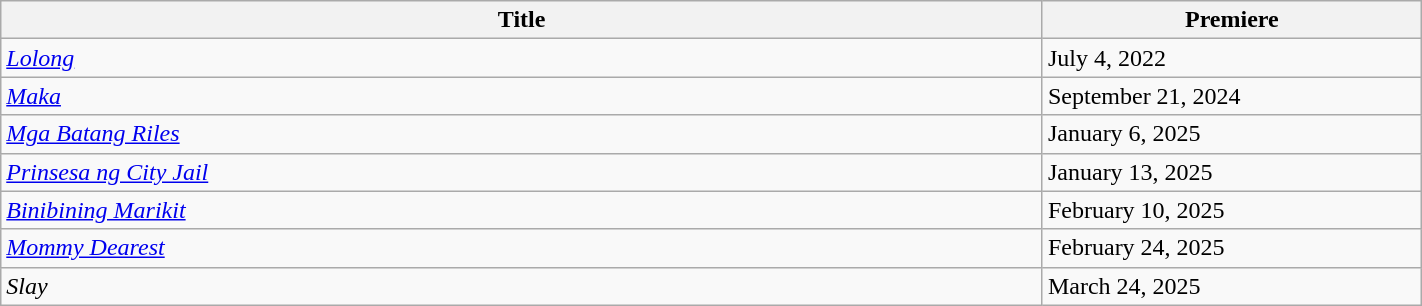<table class="wikitable sortable" width="75%">
<tr>
<th style="width:55%;">Title</th>
<th style="width:20%;">Premiere</th>
</tr>
<tr>
<td><em><a href='#'>Lolong</a></em></td>
<td>July 4, 2022</td>
</tr>
<tr>
<td><em><a href='#'>Maka</a></em></td>
<td>September 21, 2024</td>
</tr>
<tr>
<td><em><a href='#'>Mga Batang Riles</a></em></td>
<td>January 6, 2025</td>
</tr>
<tr>
<td><em><a href='#'>Prinsesa ng City Jail</a></em></td>
<td>January 13, 2025</td>
</tr>
<tr>
<td><em><a href='#'>Binibining Marikit</a></em></td>
<td>February 10, 2025</td>
</tr>
<tr>
<td><em><a href='#'>Mommy Dearest</a></em></td>
<td>February 24, 2025</td>
</tr>
<tr>
<td><em>Slay</em></td>
<td>March 24, 2025</td>
</tr>
</table>
